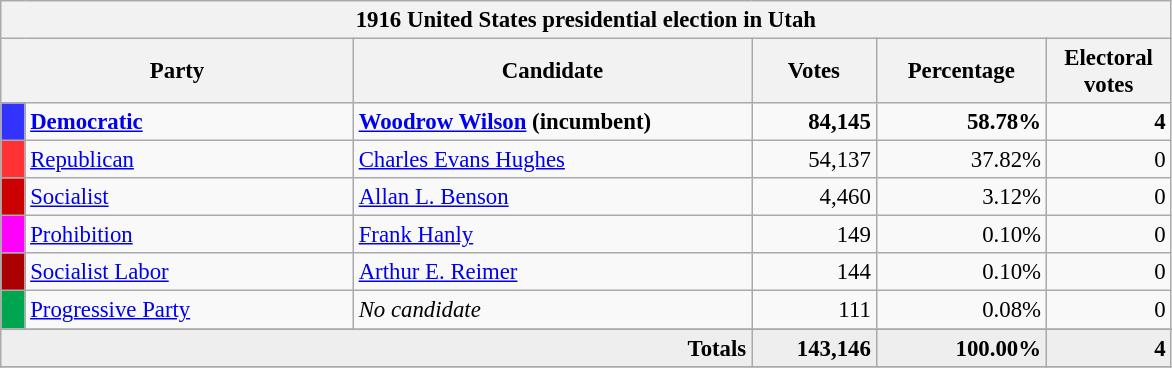<table class="wikitable" style="font-size: 95%;">
<tr>
<th colspan="6">1916 United States presidential election in Utah</th>
</tr>
<tr>
<th colspan="2" style="width: 15em">Party</th>
<th style="width: 17em">Candidate</th>
<th style="width: 5em">Votes</th>
<th style="width: 7em">Percentage</th>
<th style="width: 5em">Electoral votes</th>
</tr>
<tr>
<th style="background-color:#3333FF; width: 3px"></th>
<td style="width: 130px"><strong><a href='#'>Democratic</a></strong></td>
<td><strong><a href='#'>Woodrow Wilson</a> (incumbent)</strong></td>
<td align="right"><strong>84,145</strong></td>
<td align="right"><strong>58.78%</strong></td>
<td align="right"><strong>4</strong></td>
</tr>
<tr>
<th style="background-color:#FF3333; width: 3px"></th>
<td style="width: 130px"><a href='#'>Republican</a></td>
<td><a href='#'>Charles Evans Hughes</a></td>
<td align="right">54,137</td>
<td align="right">37.82%</td>
<td align="right">0</td>
</tr>
<tr>
<th style="background-color:#CC0000; width: 3px"></th>
<td style="width: 130px"><a href='#'>Socialist</a></td>
<td><a href='#'>Allan L. Benson</a></td>
<td align="right">4,460</td>
<td align="right">3.12%</td>
<td align="right">0</td>
</tr>
<tr>
<th style="background-color:#FF00FF; width: 3px"></th>
<td style="width: 130px"><a href='#'>Prohibition</a></td>
<td><a href='#'>Frank Hanly</a></td>
<td align="right">149</td>
<td align="right">0.10%</td>
<td align="right">0</td>
</tr>
<tr>
<th style="background-color:#AA0000; width: 3px"></th>
<td style="width: 130px"><a href='#'>Socialist Labor</a></td>
<td><a href='#'>Arthur E. Reimer</a></td>
<td align="right">144</td>
<td align="right">0.10%</td>
<td align="right">0</td>
</tr>
<tr>
<th style="background-color:#00A550; width: 3px"></th>
<td style="width: 130px"><a href='#'>Progressive Party</a></td>
<td><em>No candidate</em></td>
<td align="right">111</td>
<td align="right">0.08%</td>
<td align="right">0</td>
</tr>
<tr>
</tr>
<tr bgcolor="#EEEEEE">
<td colspan="3" align="right"><strong>Totals</strong></td>
<td align="right"><strong>143,146</strong></td>
<td align="right"><strong>100.00%</strong></td>
<td align="right"><strong>4</strong></td>
</tr>
<tr bgcolor="#EEEEEE">
</tr>
</table>
